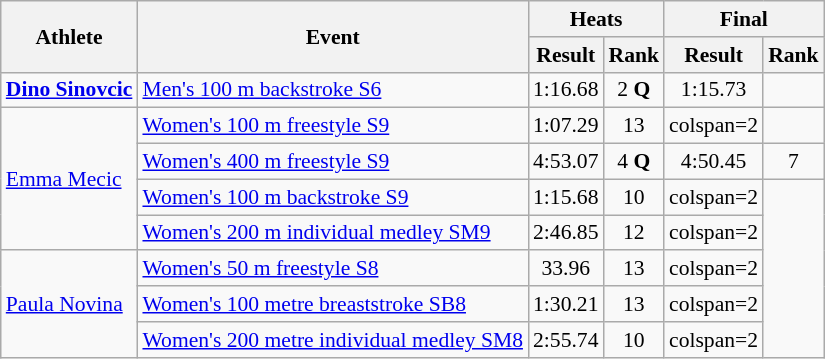<table class=wikitable style="font-size:90%">
<tr>
<th rowspan="2">Athlete</th>
<th rowspan="2">Event</th>
<th colspan="2">Heats</th>
<th colspan="2">Final</th>
</tr>
<tr>
<th>Result</th>
<th>Rank</th>
<th>Result</th>
<th>Rank</th>
</tr>
<tr align=center>
<td align=left><strong><a href='#'>Dino Sinovcic</a></strong></td>
<td align=left><a href='#'>Men's 100 m backstroke S6</a></td>
<td>1:16.68</td>
<td>2 <strong>Q</strong></td>
<td>1:15.73</td>
<td></td>
</tr>
<tr align=center>
<td align=left rowspan=4><a href='#'>Emma Mecic</a></td>
<td align=left><a href='#'>Women's 100 m freestyle S9</a></td>
<td>1:07.29</td>
<td>13</td>
<td>colspan=2 </td>
</tr>
<tr align=center>
<td align=left><a href='#'>Women's 400 m freestyle S9</a></td>
<td>4:53.07</td>
<td>4 <strong>Q</strong></td>
<td>4:50.45</td>
<td>7</td>
</tr>
<tr align=center>
<td align=left><a href='#'>Women's 100 m backstroke S9</a></td>
<td>1:15.68</td>
<td>10</td>
<td>colspan=2 </td>
</tr>
<tr align=center>
<td align=left><a href='#'>Women's 200 m individual medley SM9</a></td>
<td>2:46.85</td>
<td>12</td>
<td>colspan=2 </td>
</tr>
<tr align=center>
<td align=left rowspan=3><a href='#'>Paula Novina</a></td>
<td align=left><a href='#'>Women's 50 m freestyle S8</a></td>
<td>33.96</td>
<td>13</td>
<td>colspan=2 </td>
</tr>
<tr align=center>
<td align=left><a href='#'>Women's 100 metre breaststroke SB8</a></td>
<td>1:30.21</td>
<td>13</td>
<td>colspan=2 </td>
</tr>
<tr align=center>
<td align=left><a href='#'>Women's 200 metre individual medley SM8</a></td>
<td>2:55.74</td>
<td>10</td>
<td>colspan=2 </td>
</tr>
</table>
